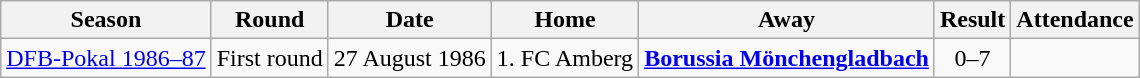<table class="wikitable">
<tr>
<th>Season</th>
<th>Round</th>
<th>Date</th>
<th>Home</th>
<th>Away</th>
<th>Result</th>
<th>Attendance</th>
</tr>
<tr align="center">
<td><a href='#'>DFB-Pokal 1986–87</a></td>
<td>First round</td>
<td>27 August 1986</td>
<td>1. FC Amberg</td>
<td><strong><a href='#'>Borussia Mönchengladbach</a></strong></td>
<td>0–7</td>
<td></td>
</tr>
</table>
